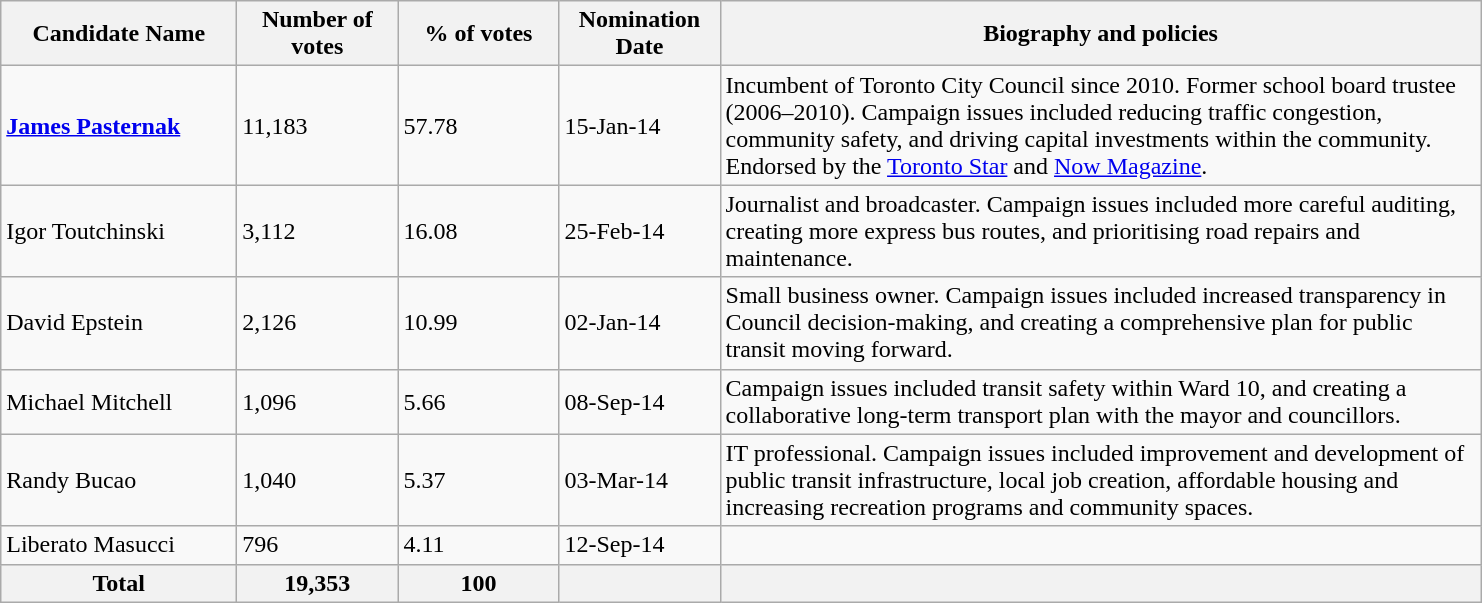<table class="wikitable">
<tr>
<th scope="col" style="width: 150px;">Candidate Name</th>
<th scope="col" style="width: 100px;">Number of votes</th>
<th scope="col" style="width: 100px;">% of votes</th>
<th scope="col" style="width: 100px;">Nomination Date</th>
<th scope="col" style="width: 500px;">Biography and policies</th>
</tr>
<tr>
<td><strong><a href='#'>James Pasternak</a></strong></td>
<td>11,183</td>
<td>57.78</td>
<td>15-Jan-14</td>
<td>Incumbent of Toronto City Council since 2010. Former school board trustee (2006–2010). Campaign issues included reducing traffic congestion, community safety, and driving capital investments within the community. Endorsed by the <a href='#'>Toronto Star</a> and <a href='#'>Now Magazine</a>.</td>
</tr>
<tr>
<td>Igor Toutchinski</td>
<td>3,112</td>
<td>16.08</td>
<td>25-Feb-14</td>
<td>Journalist and broadcaster. Campaign issues included more careful auditing, creating more express bus routes, and prioritising road repairs and maintenance.</td>
</tr>
<tr>
<td>David Epstein</td>
<td>2,126</td>
<td>10.99</td>
<td>02-Jan-14</td>
<td>Small business owner. Campaign issues included increased transparency in Council decision-making, and creating a comprehensive plan for public transit moving forward.</td>
</tr>
<tr>
<td>Michael Mitchell</td>
<td>1,096</td>
<td>5.66</td>
<td>08-Sep-14</td>
<td>Campaign issues included transit safety within Ward 10, and creating a collaborative long-term transport plan with the mayor and councillors.</td>
</tr>
<tr>
<td>Randy Bucao</td>
<td>1,040</td>
<td>5.37</td>
<td>03-Mar-14</td>
<td>IT professional. Campaign issues included improvement and development of public transit infrastructure, local job creation, affordable housing and increasing recreation programs and community spaces.</td>
</tr>
<tr>
<td>Liberato Masucci</td>
<td>796</td>
<td>4.11</td>
<td>12-Sep-14</td>
<td></td>
</tr>
<tr>
<th>Total</th>
<th>19,353</th>
<th>100</th>
<th></th>
<th></th>
</tr>
</table>
